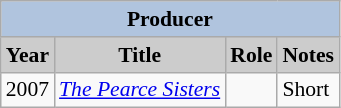<table class="wikitable" style="font-size:90%">
<tr style="text-align:center;">
<th colspan=4 style="background:#B0C4DE;">Producer</th>
</tr>
<tr style="text-align:center;">
<th style="background:#ccc;">Year</th>
<th style="background:#ccc;">Title</th>
<th style="background:#ccc;">Role</th>
<th style="background:#ccc;">Notes</th>
</tr>
<tr>
<td>2007</td>
<td><em><a href='#'>The Pearce Sisters</a></em></td>
<td></td>
<td>Short</td>
</tr>
</table>
